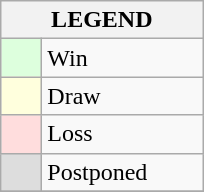<table class="wikitable">
<tr>
<th colspan="2">LEGEND</th>
</tr>
<tr>
<td style="background:#ddffdd;" width=20> </td>
<td width=100>Win</td>
</tr>
<tr>
<td style="background:#ffffdd"  width=20> </td>
<td width=100>Draw</td>
</tr>
<tr>
<td style="background:#ffdddd;" width=20> </td>
<td width=100>Loss</td>
</tr>
<tr>
<td style="background:#ddd;" width=20> </td>
<td width=100>Postponed</td>
</tr>
<tr>
</tr>
</table>
